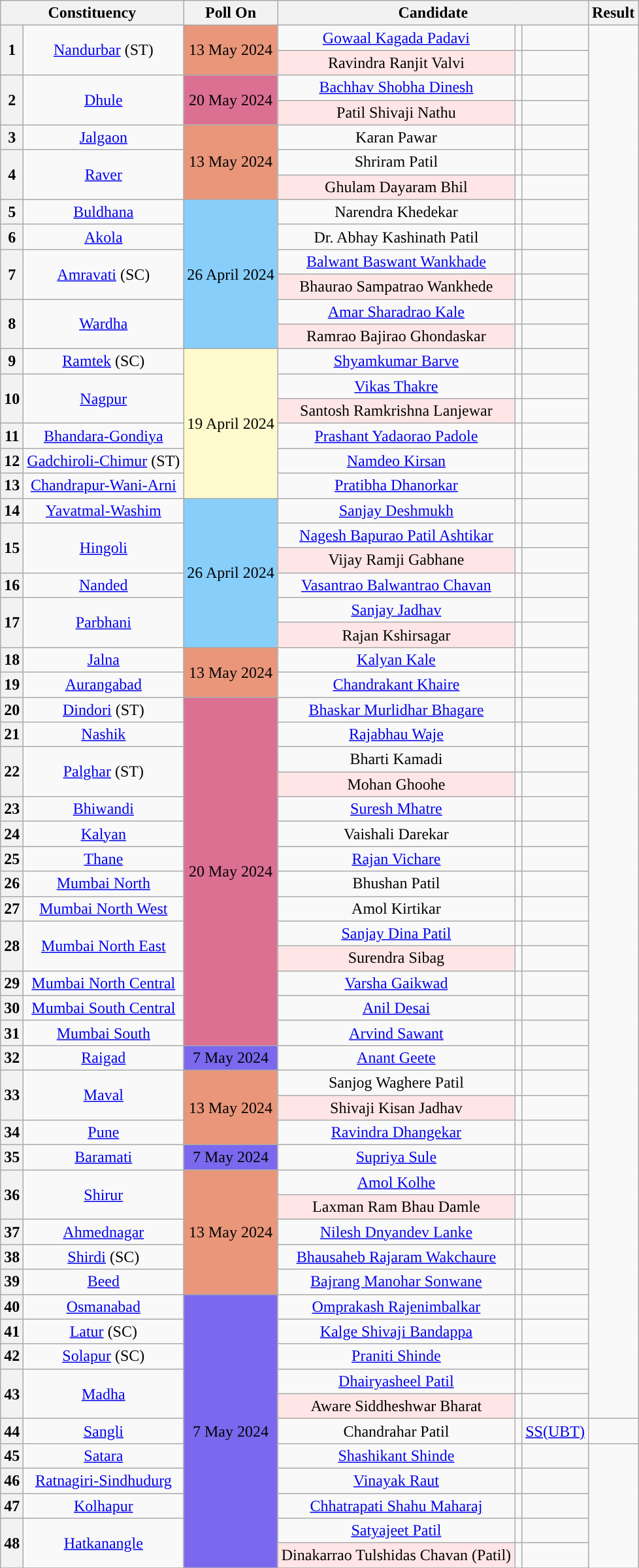<table class="wikitable sortable" style="text-align:center;">
<tr>
<th colspan="2">Constituency</th>
<th>Poll On</th>
<th colspan="3">Candidate</th>
<th>Result</th>
</tr>
<tr>
<th rowspan="2">1</th>
<td rowspan="2"><a href='#'>Nandurbar</a> (ST)</td>
<td rowspan="2" bgcolor="#E9967A">13 May 2024</td>
<td><a href='#'>Gowaal Kagada Padavi</a></td>
<td></td>
<td></td>
</tr>
<tr>
<td style="background:#ffe5e5">Ravindra Ranjit Valvi</td>
<td></td>
<td></td>
</tr>
<tr>
<th rowspan="2">2</th>
<td rowspan="2"><a href='#'>Dhule</a></td>
<td rowspan="2" bgcolor="#DB7093">20 May 2024</td>
<td><a href='#'>Bachhav Shobha Dinesh</a></td>
<td></td>
<td></td>
</tr>
<tr>
<td style="background:#ffe5e5">Patil Shivaji Nathu</td>
<td></td>
<td></td>
</tr>
<tr>
<th>3</th>
<td><a href='#'>Jalgaon</a></td>
<td rowspan="3" bgcolor="#E9967A">13 May 2024</td>
<td>Karan Pawar</td>
<td></td>
<td></td>
</tr>
<tr>
<th rowspan="2">4</th>
<td rowspan="2"><a href='#'>Raver</a></td>
<td>Shriram Patil</td>
<td></td>
<td></td>
</tr>
<tr>
<td style="background:#ffe5e5">Ghulam Dayaram Bhil</td>
<td></td>
<td></td>
</tr>
<tr>
<th>5</th>
<td><a href='#'>Buldhana</a></td>
<td rowspan="6" bgcolor=#87CEFA>26 April 2024</td>
<td>Narendra Khedekar</td>
<td></td>
<td></td>
</tr>
<tr>
<th>6</th>
<td><a href='#'>Akola</a></td>
<td>Dr. Abhay Kashinath Patil</td>
<td></td>
<td></td>
</tr>
<tr>
<th rowspan="2">7</th>
<td rowspan="2"><a href='#'>Amravati</a> (SC)</td>
<td><a href='#'>Balwant Baswant Wankhade</a></td>
<td></td>
<td></td>
</tr>
<tr>
<td style="background:#FFE6E6">Bhaurao Sampatrao Wankhede</td>
<td></td>
<td></td>
</tr>
<tr>
<th rowspan="2">8</th>
<td rowspan="2"><a href='#'>Wardha</a></td>
<td><a href='#'>Amar Sharadrao Kale</a></td>
<td></td>
<td></td>
</tr>
<tr>
<td style="background:#FFE6E6">Ramrao Bajirao Ghondaskar</td>
<td></td>
<td></td>
</tr>
<tr>
<th>9</th>
<td><a href='#'>Ramtek</a> (SC)</td>
<td rowspan="6" bgcolor=#FFFACD>19 April 2024</td>
<td><a href='#'>Shyamkumar Barve</a></td>
<td></td>
<td></td>
</tr>
<tr>
<th rowspan="2">10</th>
<td rowspan="2"><a href='#'>Nagpur</a></td>
<td><a href='#'>Vikas Thakre</a></td>
<td></td>
<td></td>
</tr>
<tr>
<td style="background:#FFE6E6">Santosh Ramkrishna Lanjewar</td>
<td></td>
<td></td>
</tr>
<tr>
<th>11</th>
<td><a href='#'>Bhandara-Gondiya</a></td>
<td><a href='#'>Prashant Yadaorao Padole</a></td>
<td></td>
<td></td>
</tr>
<tr>
<th>12</th>
<td><a href='#'>Gadchiroli-Chimur</a> (ST)</td>
<td><a href='#'>Namdeo Kirsan</a></td>
<td></td>
<td></td>
</tr>
<tr>
<th>13</th>
<td><a href='#'>Chandrapur-Wani-Arni</a></td>
<td><a href='#'>Pratibha Dhanorkar</a></td>
<td></td>
<td></td>
</tr>
<tr>
<th>14</th>
<td><a href='#'>Yavatmal-Washim</a></td>
<td rowspan="6" bgcolor="#87CEFA">26 April 2024</td>
<td><a href='#'>Sanjay Deshmukh</a></td>
<td></td>
<td></td>
</tr>
<tr>
<th rowspan="2">15</th>
<td rowspan="2"><a href='#'>Hingoli</a></td>
<td><a href='#'>Nagesh Bapurao Patil Ashtikar</a></td>
<td></td>
<td></td>
</tr>
<tr>
<td style="background:#FFE6E6">Vijay Ramji Gabhane</td>
<td></td>
<td></td>
</tr>
<tr>
<th>16</th>
<td><a href='#'>Nanded</a></td>
<td><a href='#'>Vasantrao Balwantrao Chavan</a></td>
<td></td>
<td></td>
</tr>
<tr>
<th rowspan="2">17</th>
<td rowspan="2"><a href='#'>Parbhani</a></td>
<td><a href='#'>Sanjay Jadhav</a></td>
<td></td>
<td></td>
</tr>
<tr>
<td style="background:#FFE6E6">Rajan Kshirsagar</td>
<td></td>
<td></td>
</tr>
<tr>
<th>18</th>
<td><a href='#'>Jalna</a></td>
<td rowspan="2" bgcolor=#E9967A>13 May 2024</td>
<td><a href='#'>Kalyan Kale</a></td>
<td></td>
<td></td>
</tr>
<tr>
<th>19</th>
<td><a href='#'>Aurangabad</a></td>
<td><a href='#'>Chandrakant Khaire</a></td>
<td></td>
<td></td>
</tr>
<tr>
<th>20</th>
<td><a href='#'>Dindori</a> (ST)</td>
<td rowspan="14" bgcolor="#DB7093">20 May 2024</td>
<td><a href='#'>Bhaskar Murlidhar Bhagare</a></td>
<td></td>
<td></td>
</tr>
<tr>
<th>21</th>
<td><a href='#'>Nashik</a></td>
<td><a href='#'>Rajabhau Waje</a></td>
<td></td>
<td></td>
</tr>
<tr>
<th rowspan="2">22</th>
<td rowspan="2"><a href='#'>Palghar</a> (ST)</td>
<td>Bharti Kamadi</td>
<td></td>
<td></td>
</tr>
<tr>
<td style="background:#ffe5e5">Mohan Ghoohe</td>
<td></td>
<td></td>
</tr>
<tr>
<th>23</th>
<td><a href='#'>Bhiwandi</a></td>
<td><a href='#'>Suresh Mhatre</a></td>
<td></td>
<td></td>
</tr>
<tr>
<th>24</th>
<td><a href='#'>Kalyan</a></td>
<td>Vaishali Darekar</td>
<td></td>
<td></td>
</tr>
<tr>
<th>25</th>
<td><a href='#'>Thane</a></td>
<td><a href='#'>Rajan Vichare</a></td>
<td></td>
<td></td>
</tr>
<tr>
<th>26</th>
<td><a href='#'>Mumbai North</a></td>
<td>Bhushan Patil</td>
<td></td>
<td></td>
</tr>
<tr>
<th>27</th>
<td><a href='#'>Mumbai North West</a></td>
<td>Amol Kirtikar</td>
<td></td>
<td></td>
</tr>
<tr>
<th rowspan="2">28</th>
<td rowspan="2"><a href='#'>Mumbai North East</a></td>
<td><a href='#'>Sanjay Dina Patil</a></td>
<td></td>
<td></td>
</tr>
<tr>
<td style="background:#ffe5e5">Surendra Sibag</td>
<td></td>
<td></td>
</tr>
<tr>
<th>29</th>
<td><a href='#'>Mumbai North Central</a></td>
<td><a href='#'>Varsha Gaikwad</a></td>
<td></td>
<td></td>
</tr>
<tr>
<th>30</th>
<td><a href='#'>Mumbai South Central</a></td>
<td><a href='#'>Anil Desai</a></td>
<td></td>
<td></td>
</tr>
<tr>
<th>31</th>
<td><a href='#'>Mumbai South</a></td>
<td><a href='#'>Arvind Sawant</a></td>
<td></td>
<td></td>
</tr>
<tr>
<th>32</th>
<td><a href='#'>Raigad</a></td>
<td bgcolor=#7B68EE>7 May 2024</td>
<td><a href='#'>Anant Geete</a></td>
<td></td>
<td></td>
</tr>
<tr>
<th rowspan="2">33</th>
<td rowspan="2"><a href='#'>Maval</a></td>
<td rowspan="3" bgcolor="#E9967A">13 May 2024</td>
<td>Sanjog Waghere Patil</td>
<td></td>
<td></td>
</tr>
<tr>
<td style="background:#ffe5e5">Shivaji Kisan Jadhav</td>
<td></td>
<td></td>
</tr>
<tr>
<th>34</th>
<td><a href='#'>Pune</a></td>
<td><a href='#'>Ravindra Dhangekar</a></td>
<td></td>
<td></td>
</tr>
<tr>
<th>35</th>
<td><a href='#'>Baramati</a></td>
<td bgcolor=#7B68EE>7 May 2024</td>
<td><a href='#'>Supriya Sule</a></td>
<td></td>
<td></td>
</tr>
<tr>
<th rowspan="2">36</th>
<td rowspan="2"><a href='#'>Shirur</a></td>
<td rowspan="5" bgcolor="#E9967A">13 May 2024</td>
<td><a href='#'>Amol Kolhe</a></td>
<td></td>
<td></td>
</tr>
<tr>
<td style="background:#ffe5e5">Laxman Ram Bhau Damle</td>
<td></td>
<td></td>
</tr>
<tr>
<th>37</th>
<td><a href='#'>Ahmednagar</a></td>
<td><a href='#'>Nilesh Dnyandev Lanke</a></td>
<td></td>
<td></td>
</tr>
<tr>
<th>38</th>
<td><a href='#'>Shirdi</a> (SC)</td>
<td><a href='#'>Bhausaheb Rajaram Wakchaure</a></td>
<td></td>
<td></td>
</tr>
<tr>
<th>39</th>
<td><a href='#'>Beed</a></td>
<td><a href='#'>Bajrang Manohar Sonwane</a></td>
<td></td>
<td></td>
</tr>
<tr>
<th>40</th>
<td><a href='#'>Osmanabad</a></td>
<td rowspan="11" bgcolor="#7B68EE">7 May 2024</td>
<td><a href='#'>Omprakash Rajenimbalkar</a></td>
<td></td>
<td></td>
</tr>
<tr>
<th>41</th>
<td><a href='#'>Latur</a> (SC)</td>
<td><a href='#'>Kalge Shivaji Bandappa</a></td>
<td></td>
<td></td>
</tr>
<tr>
<th>42</th>
<td><a href='#'>Solapur</a> (SC)</td>
<td><a href='#'>Praniti Shinde</a></td>
<td></td>
<td></td>
</tr>
<tr>
<th rowspan="2">43</th>
<td rowspan="2"><a href='#'>Madha</a></td>
<td><a href='#'>Dhairyasheel Patil</a></td>
<td></td>
<td></td>
</tr>
<tr>
<td style="background:#ffe5e5">Aware Siddheshwar Bharat</td>
<td></td>
<td></td>
</tr>
<tr>
<th>44</th>
<td><a href='#'>Sangli</a></td>
<td>Chandrahar Patil</td>
<td></td>
<td><a href='#'>SS(UBT)</a></td>
<td></td>
</tr>
<tr>
<th>45</th>
<td><a href='#'>Satara</a></td>
<td><a href='#'>Shashikant Shinde</a></td>
<td></td>
<td></td>
</tr>
<tr>
<th>46</th>
<td><a href='#'>Ratnagiri-Sindhudurg</a></td>
<td><a href='#'>Vinayak Raut</a></td>
<td></td>
<td></td>
</tr>
<tr>
<th>47</th>
<td><a href='#'>Kolhapur</a></td>
<td><a href='#'>Chhatrapati Shahu Maharaj</a></td>
<td></td>
<td></td>
</tr>
<tr>
<th rowspan="2">48</th>
<td rowspan="2"><a href='#'>Hatkanangle</a></td>
<td><a href='#'>Satyajeet Patil</a></td>
<td></td>
<td></td>
</tr>
<tr>
<td style="background:#ffe5e5">Dinakarrao Tulshidas Chavan (Patil)</td>
<td></td>
<td></td>
</tr>
<tr>
</tr>
</table>
